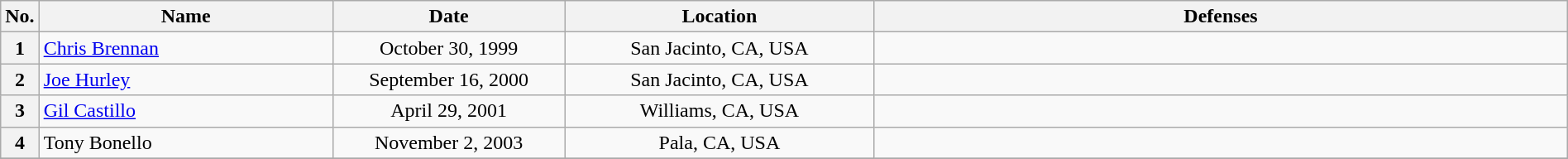<table class="wikitable" width=100%>
<tr>
<th width=1%>No.</th>
<th width=19%>Name</th>
<th width=15%>Date</th>
<th width=20%>Location</th>
<th width=45%>Defenses</th>
</tr>
<tr>
<th>1</th>
<td align=left> <a href='#'>Chris Brennan</a> <br></td>
<td align=center>October 30, 1999 <br></td>
<td align=center>San Jacinto, CA, USA</td>
<td><br></td>
</tr>
<tr>
<th>2</th>
<td align=left> <a href='#'>Joe Hurley</a></td>
<td align=center>September 16, 2000<br></td>
<td align=center>San Jacinto, CA, USA</td>
<td><br></td>
</tr>
<tr>
<th>3</th>
<td align=left> <a href='#'>Gil Castillo</a></td>
<td align=center>April 29, 2001 <br></td>
<td align=center>Williams, CA, USA</td>
<td></td>
</tr>
<tr>
<th>4</th>
<td align=left> Tony Bonello <br></td>
<td align=center>November 2, 2003 <br></td>
<td align=center>Pala, CA, USA</td>
<td></td>
</tr>
<tr>
</tr>
</table>
